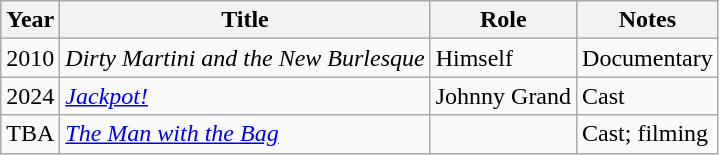<table class="wikitable">
<tr>
<th>Year</th>
<th>Title</th>
<th>Role</th>
<th>Notes</th>
</tr>
<tr>
<td>2010</td>
<td><em>Dirty Martini and the New Burlesque</em></td>
<td>Himself</td>
<td>Documentary</td>
</tr>
<tr>
<td>2024</td>
<td><em><a href='#'>Jackpot!</a></em></td>
<td>Johnny Grand</td>
<td>Cast</td>
</tr>
<tr>
<td>TBA</td>
<td><a href='#'><em>The Man with the Bag</em></a></td>
<td></td>
<td>Cast; filming</td>
</tr>
</table>
